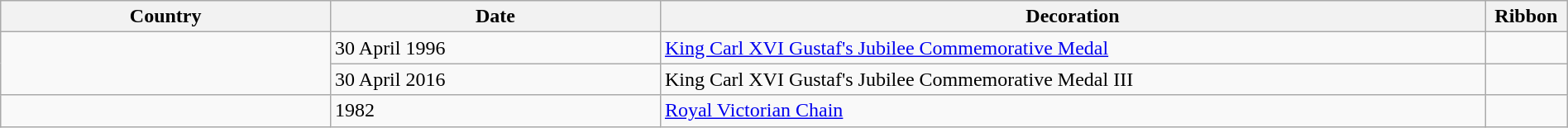<table class="wikitable plainrowheaders" width="100%" style="margin:0.5em 1em 0.5em 0; border:1px solid #005566; border-collapse:collapse;">
<tr>
<th width="20%"><span>Country</span></th>
<th width="20%"><span>Date</span></th>
<th width="50%"><span>Decoration</span></th>
<th width="5%"><span>Ribbon</span></th>
</tr>
<tr>
<td rowspan="2"></td>
<td>30 April 1996</td>
<td><a href='#'>King Carl XVI Gustaf's Jubilee Commemorative Medal</a></td>
<td></td>
</tr>
<tr>
<td>30 April 2016</td>
<td>King Carl XVI Gustaf's Jubilee Commemorative Medal III</td>
<td></td>
</tr>
<tr>
<td></td>
<td>1982</td>
<td><a href='#'>Royal Victorian Chain</a></td>
<td></td>
</tr>
</table>
